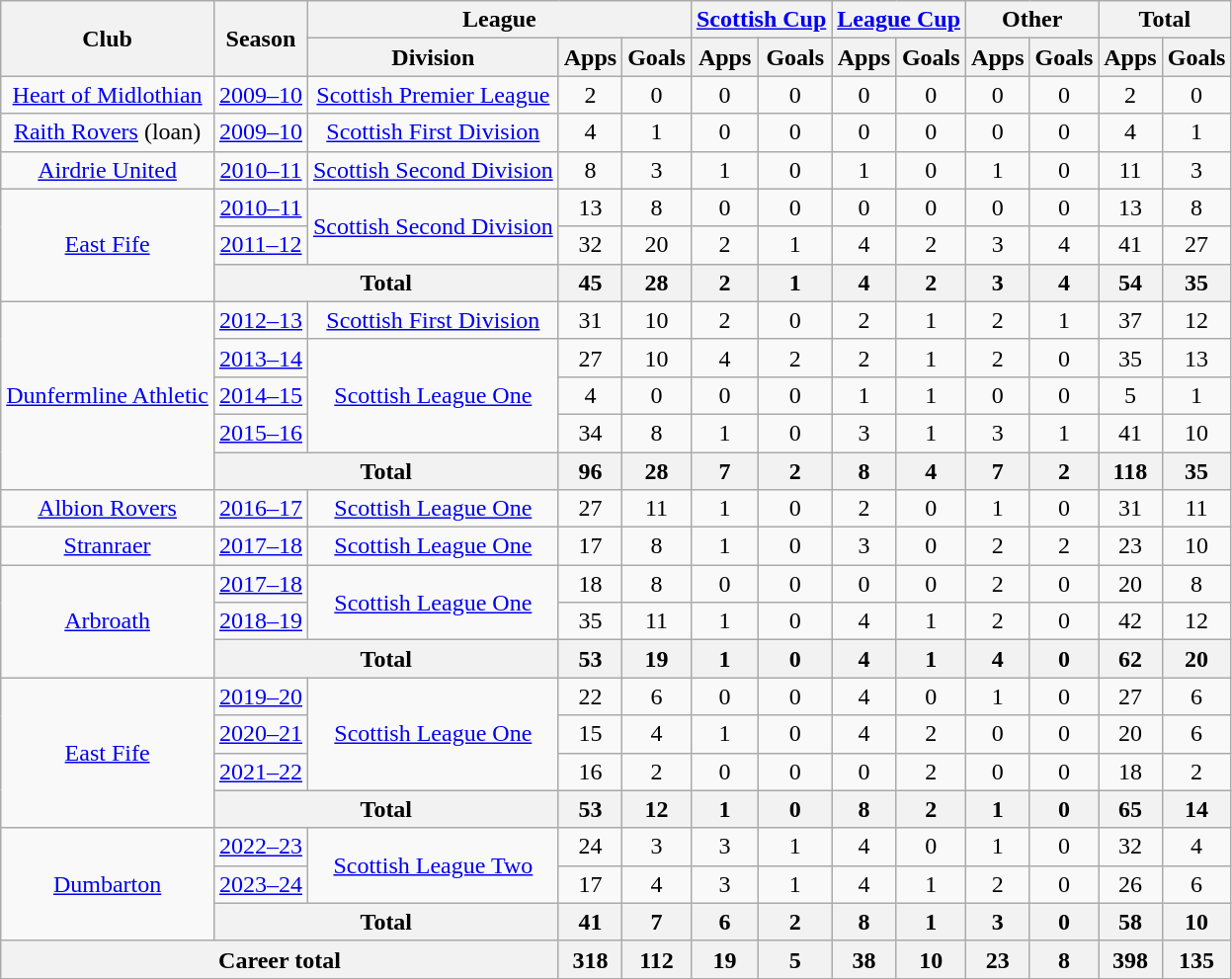<table class="wikitable" style="text-align: center">
<tr>
<th rowspan="2">Club</th>
<th rowspan="2">Season</th>
<th colspan="3">League</th>
<th colspan="2"><a href='#'>Scottish Cup</a></th>
<th colspan="2"><a href='#'>League Cup</a></th>
<th colspan="2">Other</th>
<th colspan="2">Total</th>
</tr>
<tr>
<th>Division</th>
<th>Apps</th>
<th>Goals</th>
<th>Apps</th>
<th>Goals</th>
<th>Apps</th>
<th>Goals</th>
<th>Apps</th>
<th>Goals</th>
<th>Apps</th>
<th>Goals</th>
</tr>
<tr>
<td><a href='#'>Heart of Midlothian</a></td>
<td><a href='#'>2009–10</a></td>
<td><a href='#'>Scottish Premier League</a></td>
<td>2</td>
<td>0</td>
<td>0</td>
<td>0</td>
<td>0</td>
<td>0</td>
<td>0</td>
<td>0</td>
<td>2</td>
<td>0</td>
</tr>
<tr>
<td><a href='#'>Raith Rovers</a> (loan)</td>
<td><a href='#'>2009–10</a></td>
<td><a href='#'>Scottish First Division</a></td>
<td>4</td>
<td>1</td>
<td>0</td>
<td>0</td>
<td>0</td>
<td>0</td>
<td>0</td>
<td>0</td>
<td>4</td>
<td>1</td>
</tr>
<tr>
<td><a href='#'>Airdrie United</a></td>
<td><a href='#'>2010–11</a></td>
<td><a href='#'>Scottish Second Division</a></td>
<td>8</td>
<td>3</td>
<td>1</td>
<td>0</td>
<td>1</td>
<td>0</td>
<td>1</td>
<td>0</td>
<td>11</td>
<td>3</td>
</tr>
<tr>
<td rowspan="3"><a href='#'>East Fife</a></td>
<td><a href='#'>2010–11</a></td>
<td rowspan="2"><a href='#'>Scottish Second Division</a></td>
<td>13</td>
<td>8</td>
<td>0</td>
<td>0</td>
<td>0</td>
<td>0</td>
<td>0</td>
<td>0</td>
<td>13</td>
<td>8</td>
</tr>
<tr>
<td><a href='#'>2011–12</a></td>
<td>32</td>
<td>20</td>
<td>2</td>
<td>1</td>
<td>4</td>
<td>2</td>
<td>3</td>
<td>4</td>
<td>41</td>
<td>27</td>
</tr>
<tr>
<th colspan="2">Total</th>
<th>45</th>
<th>28</th>
<th>2</th>
<th>1</th>
<th>4</th>
<th>2</th>
<th>3</th>
<th>4</th>
<th>54</th>
<th>35</th>
</tr>
<tr>
<td rowspan="5"><a href='#'>Dunfermline Athletic</a></td>
<td><a href='#'>2012–13</a></td>
<td><a href='#'>Scottish First Division</a></td>
<td>31</td>
<td>10</td>
<td>2</td>
<td>0</td>
<td>2</td>
<td>1</td>
<td>2</td>
<td>1</td>
<td>37</td>
<td>12</td>
</tr>
<tr>
<td><a href='#'>2013–14</a></td>
<td rowspan="3"><a href='#'>Scottish League One</a></td>
<td>27</td>
<td>10</td>
<td>4</td>
<td>2</td>
<td>2</td>
<td>1</td>
<td>2</td>
<td>0</td>
<td>35</td>
<td>13</td>
</tr>
<tr>
<td><a href='#'>2014–15</a></td>
<td>4</td>
<td>0</td>
<td>0</td>
<td>0</td>
<td>1</td>
<td>1</td>
<td>0</td>
<td>0</td>
<td>5</td>
<td>1</td>
</tr>
<tr>
<td><a href='#'>2015–16</a></td>
<td>34</td>
<td>8</td>
<td>1</td>
<td>0</td>
<td>3</td>
<td>1</td>
<td>3</td>
<td>1</td>
<td>41</td>
<td>10</td>
</tr>
<tr>
<th colspan="2">Total</th>
<th>96</th>
<th>28</th>
<th>7</th>
<th>2</th>
<th>8</th>
<th>4</th>
<th>7</th>
<th>2</th>
<th>118</th>
<th>35</th>
</tr>
<tr>
<td><a href='#'>Albion Rovers</a></td>
<td><a href='#'>2016–17</a></td>
<td rowspan="1"><a href='#'>Scottish League One</a></td>
<td>27</td>
<td>11</td>
<td>1</td>
<td>0</td>
<td>2</td>
<td>0</td>
<td>1</td>
<td>0</td>
<td>31</td>
<td>11</td>
</tr>
<tr>
<td><a href='#'>Stranraer</a></td>
<td><a href='#'>2017–18</a></td>
<td rowspan="1"><a href='#'>Scottish League One</a></td>
<td>17</td>
<td>8</td>
<td>1</td>
<td>0</td>
<td>3</td>
<td>0</td>
<td>2</td>
<td>2</td>
<td>23</td>
<td>10</td>
</tr>
<tr>
<td rowspan="3"><a href='#'>Arbroath</a></td>
<td><a href='#'>2017–18</a></td>
<td rowspan="2"><a href='#'>Scottish League One</a></td>
<td>18</td>
<td>8</td>
<td>0</td>
<td>0</td>
<td>0</td>
<td>0</td>
<td>2</td>
<td>0</td>
<td>20</td>
<td>8</td>
</tr>
<tr>
<td><a href='#'>2018–19</a></td>
<td>35</td>
<td>11</td>
<td>1</td>
<td>0</td>
<td>4</td>
<td>1</td>
<td>2</td>
<td>0</td>
<td>42</td>
<td>12</td>
</tr>
<tr>
<th colspan="2">Total</th>
<th>53</th>
<th>19</th>
<th>1</th>
<th>0</th>
<th>4</th>
<th>1</th>
<th>4</th>
<th>0</th>
<th>62</th>
<th>20</th>
</tr>
<tr>
<td rowspan="4"><a href='#'>East Fife</a></td>
<td><a href='#'>2019–20</a></td>
<td rowspan="3"><a href='#'>Scottish League One</a></td>
<td>22</td>
<td>6</td>
<td>0</td>
<td>0</td>
<td>4</td>
<td>0</td>
<td>1</td>
<td>0</td>
<td>27</td>
<td>6</td>
</tr>
<tr>
<td><a href='#'>2020–21</a></td>
<td>15</td>
<td>4</td>
<td>1</td>
<td>0</td>
<td>4</td>
<td>2</td>
<td>0</td>
<td>0</td>
<td>20</td>
<td>6</td>
</tr>
<tr>
<td><a href='#'>2021–22</a></td>
<td>16</td>
<td>2</td>
<td>0</td>
<td>0</td>
<td>0</td>
<td>2</td>
<td>0</td>
<td>0</td>
<td>18</td>
<td>2</td>
</tr>
<tr>
<th colspan="2">Total</th>
<th>53</th>
<th>12</th>
<th>1</th>
<th>0</th>
<th>8</th>
<th>2</th>
<th>1</th>
<th>0</th>
<th>65</th>
<th>14</th>
</tr>
<tr>
<td rowspan="3"><a href='#'>Dumbarton</a></td>
<td><a href='#'>2022–23</a></td>
<td rowspan="2"><a href='#'>Scottish League Two</a></td>
<td>24</td>
<td>3</td>
<td>3</td>
<td>1</td>
<td>4</td>
<td>0</td>
<td>1</td>
<td>0</td>
<td>32</td>
<td>4</td>
</tr>
<tr>
<td><a href='#'>2023–24</a></td>
<td>17</td>
<td>4</td>
<td>3</td>
<td>1</td>
<td>4</td>
<td>1</td>
<td>2</td>
<td>0</td>
<td>26</td>
<td>6</td>
</tr>
<tr>
<th colspan="2">Total</th>
<th>41</th>
<th>7</th>
<th>6</th>
<th>2</th>
<th>8</th>
<th>1</th>
<th>3</th>
<th>0</th>
<th>58</th>
<th>10</th>
</tr>
<tr>
<th colspan="3">Career total</th>
<th>318</th>
<th>112</th>
<th>19</th>
<th>5</th>
<th>38</th>
<th>10</th>
<th>23</th>
<th>8</th>
<th>398</th>
<th>135</th>
</tr>
</table>
